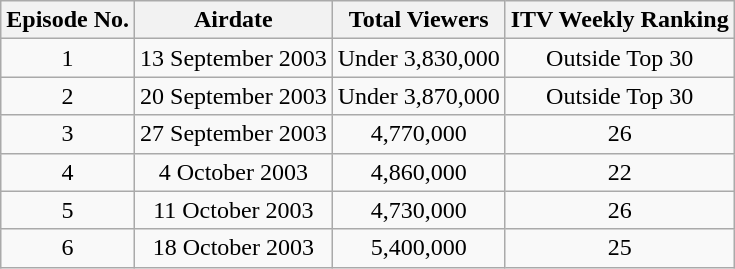<table class="wikitable" style="text-align:center;">
<tr>
<th>Episode No.</th>
<th>Airdate</th>
<th>Total Viewers</th>
<th>ITV Weekly Ranking</th>
</tr>
<tr>
<td>1</td>
<td>13 September 2003</td>
<td>Under 3,830,000</td>
<td>Outside Top 30</td>
</tr>
<tr>
<td>2</td>
<td>20 September 2003</td>
<td>Under 3,870,000</td>
<td>Outside Top 30</td>
</tr>
<tr>
<td>3</td>
<td>27 September 2003</td>
<td>4,770,000</td>
<td>26</td>
</tr>
<tr>
<td>4</td>
<td>4 October 2003</td>
<td>4,860,000</td>
<td>22</td>
</tr>
<tr>
<td>5</td>
<td>11 October 2003</td>
<td>4,730,000</td>
<td>26</td>
</tr>
<tr>
<td>6</td>
<td>18 October 2003</td>
<td>5,400,000</td>
<td>25</td>
</tr>
</table>
